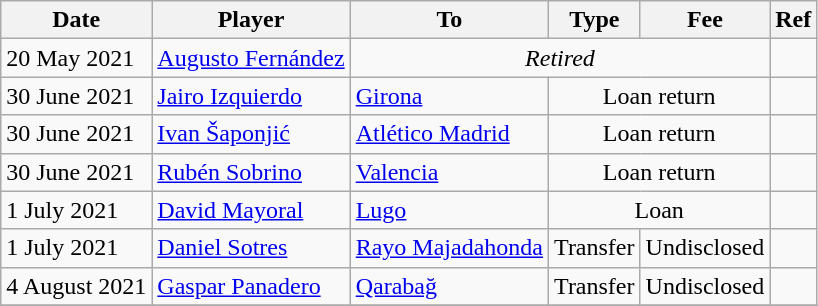<table class="wikitable">
<tr>
<th>Date</th>
<th>Player</th>
<th>To</th>
<th>Type</th>
<th>Fee</th>
<th>Ref</th>
</tr>
<tr>
<td>20 May 2021</td>
<td> <a href='#'>Augusto Fernández</a></td>
<td colspan=3 align=center><em>Retired</em></td>
<td align=center></td>
</tr>
<tr>
<td>30 June 2021</td>
<td> <a href='#'>Jairo Izquierdo</a></td>
<td><a href='#'>Girona</a></td>
<td align=center colspan=2>Loan return</td>
<td align=center></td>
</tr>
<tr>
<td>30 June 2021</td>
<td> <a href='#'>Ivan Šaponjić</a></td>
<td><a href='#'>Atlético Madrid</a></td>
<td align=center colspan=2>Loan return</td>
<td align=center></td>
</tr>
<tr>
<td>30 June 2021</td>
<td> <a href='#'>Rubén Sobrino</a></td>
<td><a href='#'>Valencia</a></td>
<td align=center colspan=2>Loan return</td>
<td align=center></td>
</tr>
<tr>
<td>1 July 2021</td>
<td> <a href='#'>David Mayoral</a></td>
<td><a href='#'>Lugo</a></td>
<td align=center colspan=2>Loan</td>
<td align=center></td>
</tr>
<tr>
<td>1 July 2021</td>
<td> <a href='#'>Daniel Sotres</a></td>
<td><a href='#'>Rayo Majadahonda</a></td>
<td align=center>Transfer</td>
<td align=center>Undisclosed</td>
<td align=center></td>
</tr>
<tr>
<td>4 August 2021</td>
<td> <a href='#'>Gaspar Panadero</a></td>
<td> <a href='#'>Qarabağ</a></td>
<td align=center>Transfer</td>
<td align=center>Undisclosed</td>
<td align=center></td>
</tr>
<tr>
</tr>
</table>
